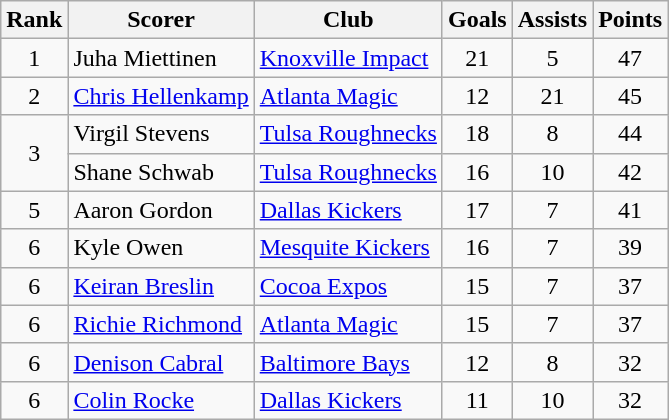<table class="wikitable">
<tr>
<th>Rank</th>
<th>Scorer</th>
<th>Club</th>
<th>Goals</th>
<th>Assists</th>
<th>Points</th>
</tr>
<tr>
<td align=center>1</td>
<td>Juha Miettinen</td>
<td><a href='#'>Knoxville Impact</a></td>
<td align=center>21</td>
<td align=center>5</td>
<td align=center>47</td>
</tr>
<tr>
<td align=center>2</td>
<td><a href='#'>Chris Hellenkamp</a></td>
<td><a href='#'>Atlanta Magic</a></td>
<td align=center>12</td>
<td align=center>21</td>
<td align=center>45</td>
</tr>
<tr>
<td rowspan="2" align=center>3</td>
<td>Virgil Stevens</td>
<td><a href='#'>Tulsa Roughnecks</a></td>
<td align=center>18</td>
<td align=center>8</td>
<td align=center>44</td>
</tr>
<tr>
<td>Shane Schwab</td>
<td><a href='#'>Tulsa Roughnecks</a></td>
<td align=center>16</td>
<td align=center>10</td>
<td align=center>42</td>
</tr>
<tr>
<td align=center>5</td>
<td>Aaron Gordon</td>
<td><a href='#'>Dallas Kickers</a></td>
<td align=center>17</td>
<td align=center>7</td>
<td align=center>41</td>
</tr>
<tr>
<td align=center>6</td>
<td>Kyle Owen</td>
<td><a href='#'>Mesquite Kickers</a></td>
<td align=center>16</td>
<td align=center>7</td>
<td align=center>39</td>
</tr>
<tr>
<td align=center>6</td>
<td><a href='#'>Keiran Breslin</a></td>
<td><a href='#'>Cocoa Expos</a></td>
<td align=center>15</td>
<td align=center>7</td>
<td align=center>37</td>
</tr>
<tr>
<td align=center>6</td>
<td><a href='#'>Richie Richmond</a></td>
<td><a href='#'>Atlanta Magic</a></td>
<td align=center>15</td>
<td align=center>7</td>
<td align=center>37</td>
</tr>
<tr>
<td align=center>6</td>
<td><a href='#'>Denison Cabral</a></td>
<td><a href='#'>Baltimore Bays</a></td>
<td align=center>12</td>
<td align=center>8</td>
<td align=center>32</td>
</tr>
<tr>
<td align=center>6</td>
<td><a href='#'>Colin Rocke</a></td>
<td><a href='#'>Dallas Kickers</a></td>
<td align=center>11</td>
<td align=center>10</td>
<td align=center>32</td>
</tr>
</table>
